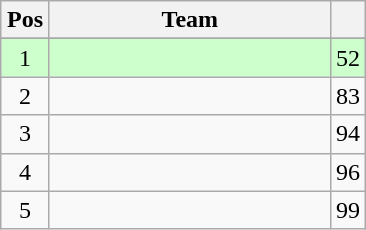<table class="wikitable" style="text-align: center; font-size: 100%;">
<tr>
<th width=25>Pos</th>
<th width=180>Team</th>
<th style="padding:2px;"></th>
</tr>
<tr>
</tr>
<tr bgcolor="#ccffcc">
<td>1</td>
<td align="left"></td>
<td>52</td>
</tr>
<tr>
<td>2</td>
<td align="left"></td>
<td>83</td>
</tr>
<tr>
<td>3</td>
<td align="left"></td>
<td>94</td>
</tr>
<tr>
<td>4</td>
<td align="left"></td>
<td>96</td>
</tr>
<tr>
<td>5</td>
<td align="left"></td>
<td>99</td>
</tr>
</table>
